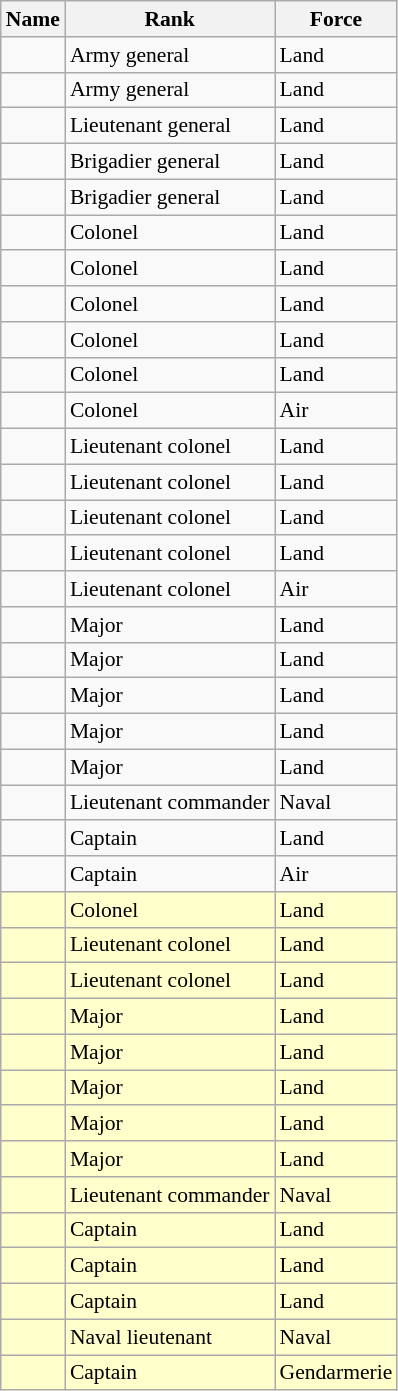<table class="wikitable sortable" style="font-size:90%">
<tr>
<th>Name</th>
<th>Rank</th>
<th>Force</th>
</tr>
<tr>
<td></td>
<td>Army general</td>
<td>Land</td>
</tr>
<tr>
<td></td>
<td>Army general</td>
<td>Land</td>
</tr>
<tr>
<td></td>
<td>Lieutenant general</td>
<td>Land</td>
</tr>
<tr>
<td></td>
<td>Brigadier general</td>
<td>Land</td>
</tr>
<tr>
<td></td>
<td>Brigadier general</td>
<td>Land</td>
</tr>
<tr>
<td></td>
<td>Colonel</td>
<td>Land</td>
</tr>
<tr>
<td></td>
<td>Colonel</td>
<td>Land</td>
</tr>
<tr>
<td></td>
<td>Colonel</td>
<td>Land</td>
</tr>
<tr>
<td></td>
<td>Colonel</td>
<td>Land</td>
</tr>
<tr>
<td></td>
<td>Colonel</td>
<td>Land</td>
</tr>
<tr>
<td></td>
<td>Colonel</td>
<td>Air</td>
</tr>
<tr>
<td></td>
<td>Lieutenant colonel</td>
<td>Land</td>
</tr>
<tr>
<td></td>
<td>Lieutenant colonel</td>
<td>Land</td>
</tr>
<tr>
<td></td>
<td>Lieutenant colonel</td>
<td>Land</td>
</tr>
<tr>
<td></td>
<td>Lieutenant colonel</td>
<td>Land</td>
</tr>
<tr>
<td></td>
<td>Lieutenant colonel</td>
<td>Air</td>
</tr>
<tr>
<td></td>
<td>Major</td>
<td>Land</td>
</tr>
<tr>
<td></td>
<td>Major</td>
<td>Land</td>
</tr>
<tr>
<td></td>
<td>Major</td>
<td>Land</td>
</tr>
<tr>
<td></td>
<td>Major</td>
<td>Land</td>
</tr>
<tr>
<td></td>
<td>Major</td>
<td>Land</td>
</tr>
<tr>
<td></td>
<td>Lieutenant commander</td>
<td>Naval</td>
</tr>
<tr>
<td></td>
<td>Captain</td>
<td>Land</td>
</tr>
<tr>
<td></td>
<td>Captain</td>
<td>Air</td>
</tr>
<tr bgcolor=#FFFFCC>
<td></td>
<td>Colonel</td>
<td>Land</td>
</tr>
<tr bgcolor=#FFFFCC>
<td></td>
<td>Lieutenant colonel</td>
<td>Land</td>
</tr>
<tr bgcolor=#FFFFCC>
<td></td>
<td>Lieutenant colonel</td>
<td>Land</td>
</tr>
<tr bgcolor=#FFFFCC>
<td></td>
<td>Major</td>
<td>Land</td>
</tr>
<tr bgcolor=#FFFFCC>
<td></td>
<td>Major</td>
<td>Land</td>
</tr>
<tr bgcolor=#FFFFCC>
<td></td>
<td>Major</td>
<td>Land</td>
</tr>
<tr bgcolor=#FFFFCC>
<td></td>
<td>Major</td>
<td>Land</td>
</tr>
<tr bgcolor=#FFFFCC>
<td></td>
<td>Major</td>
<td>Land</td>
</tr>
<tr bgcolor=#FFFFCC>
<td></td>
<td>Lieutenant commander</td>
<td>Naval</td>
</tr>
<tr bgcolor=#FFFFCC>
<td></td>
<td>Captain</td>
<td>Land</td>
</tr>
<tr bgcolor=#FFFFCC>
<td></td>
<td>Captain</td>
<td>Land</td>
</tr>
<tr bgcolor=#FFFFCC>
<td></td>
<td>Captain</td>
<td>Land</td>
</tr>
<tr bgcolor=#FFFFCC>
<td></td>
<td>Naval lieutenant</td>
<td>Naval</td>
</tr>
<tr bgcolor=#FFFFCC>
<td></td>
<td>Captain</td>
<td>Gendarmerie</td>
</tr>
</table>
